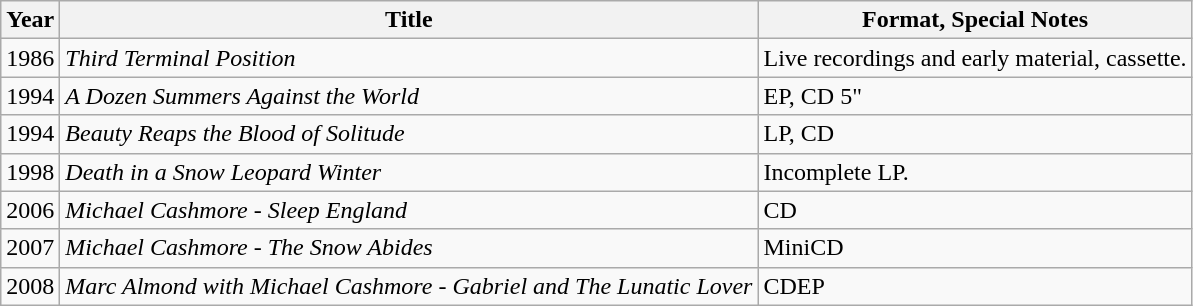<table class="wikitable">
<tr>
<th>Year</th>
<th>Title</th>
<th>Format, Special Notes</th>
</tr>
<tr>
<td>1986</td>
<td><em>Third Terminal Position</em></td>
<td>Live recordings and early material, cassette.</td>
</tr>
<tr>
<td>1994</td>
<td><em>A Dozen Summers Against the World</em></td>
<td>EP, CD 5"</td>
</tr>
<tr>
<td>1994</td>
<td><em>Beauty Reaps the Blood of Solitude</em></td>
<td>LP, CD</td>
</tr>
<tr>
<td>1998</td>
<td><em>Death in a Snow Leopard Winter</em></td>
<td>Incomplete LP.</td>
</tr>
<tr>
<td>2006</td>
<td><em>Michael Cashmore - Sleep England</em></td>
<td>CD</td>
</tr>
<tr>
<td>2007</td>
<td><em>Michael Cashmore - The Snow Abides</em></td>
<td>MiniCD</td>
</tr>
<tr>
<td>2008</td>
<td><em>Marc Almond with Michael Cashmore - Gabriel and The Lunatic Lover</em></td>
<td>CDEP</td>
</tr>
</table>
